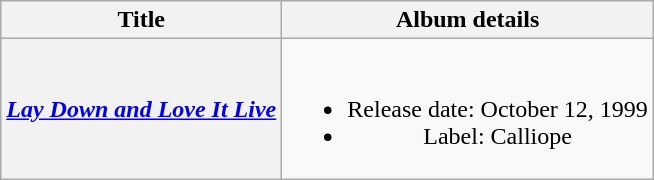<table class="wikitable plainrowheaders" style="text-align:center;">
<tr>
<th>Title</th>
<th>Album details</th>
</tr>
<tr>
<th scope="row"><em><a href='#'>Lay Down and Love It Live</a></em></th>
<td><br><ul><li>Release date: October 12, 1999</li><li>Label: Calliope</li></ul></td>
</tr>
</table>
